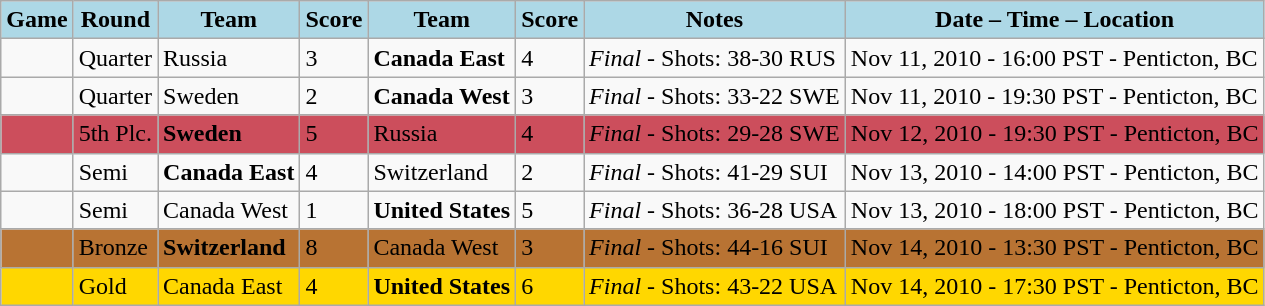<table class="wikitable">
<tr>
<th style="background:lightblue;">Game</th>
<th style="background:lightblue;">Round</th>
<th style="background:lightblue;">Team</th>
<th style="background:lightblue;">Score</th>
<th style="background:lightblue;">Team</th>
<th style="background:lightblue;">Score</th>
<th style="background:lightblue;">Notes</th>
<th style="background:lightblue;">Date – Time – Location</th>
</tr>
<tr>
<td></td>
<td>Quarter</td>
<td>Russia</td>
<td>3</td>
<td><strong>Canada East</strong></td>
<td>4</td>
<td><em>Final</em> - Shots: 38-30 RUS</td>
<td>Nov 11, 2010 - 16:00 PST - Penticton, BC</td>
</tr>
<tr>
<td></td>
<td>Quarter</td>
<td>Sweden</td>
<td>2</td>
<td><strong>Canada West</strong></td>
<td>3</td>
<td><em>Final</em> - Shots: 33-22 SWE</td>
<td>Nov 11, 2010 - 19:30 PST - Penticton, BC</td>
</tr>
<tr bgcolor= "CC4E5C">
<td></td>
<td>5th Plc.</td>
<td><strong>Sweden</strong></td>
<td>5</td>
<td>Russia</td>
<td>4</td>
<td><em>Final</em> - Shots: 29-28 SWE</td>
<td>Nov 12, 2010 - 19:30 PST - Penticton, BC</td>
</tr>
<tr>
<td></td>
<td>Semi</td>
<td><strong>Canada East</strong></td>
<td>4</td>
<td>Switzerland</td>
<td>2</td>
<td><em>Final</em> - Shots: 41-29 SUI</td>
<td>Nov 13, 2010 - 14:00 PST - Penticton, BC</td>
</tr>
<tr>
<td></td>
<td>Semi</td>
<td>Canada West</td>
<td>1</td>
<td><strong>United States</strong></td>
<td>5</td>
<td><em>Final</em> - Shots: 36-28 USA</td>
<td>Nov 13, 2010 - 18:00 PST - Penticton, BC</td>
</tr>
<tr bgcolor= "B87333">
<td></td>
<td>Bronze</td>
<td><strong>Switzerland</strong></td>
<td>8</td>
<td>Canada West</td>
<td>3</td>
<td><em>Final</em> - Shots: 44-16 SUI</td>
<td>Nov 14, 2010 - 13:30 PST - Penticton, BC</td>
</tr>
<tr bgcolor= "FFD700">
<td></td>
<td>Gold</td>
<td>Canada East</td>
<td>4</td>
<td><strong>United States</strong></td>
<td>6</td>
<td><em>Final</em> - Shots: 43-22 USA</td>
<td>Nov 14, 2010 - 17:30 PST - Penticton, BC</td>
</tr>
</table>
